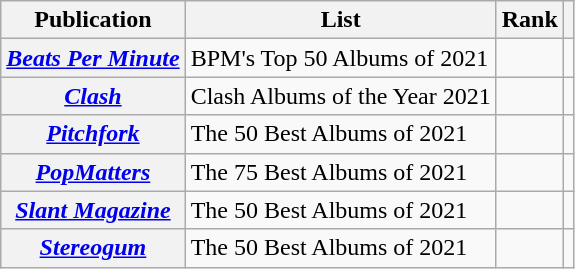<table class="wikitable mw-collapsible sortable plainrowheaders">
<tr>
<th scope="col">Publication</th>
<th scope="col" class="unsortable">List</th>
<th scope="col" data-sort-type="number">Rank</th>
<th scope="col" class="unsortable"></th>
</tr>
<tr>
<th scope="row"><em><a href='#'>Beats Per Minute</a></em></th>
<td>BPM's Top 50 Albums of 2021</td>
<td></td>
<td></td>
</tr>
<tr>
<th scope="row"><em><a href='#'>Clash</a></em></th>
<td>Clash Albums of the Year 2021</td>
<td></td>
<td></td>
</tr>
<tr>
<th scope="row"><em><a href='#'>Pitchfork</a></em></th>
<td>The 50 Best Albums of 2021</td>
<td></td>
<td></td>
</tr>
<tr>
<th scope="row"><em><a href='#'>PopMatters</a></em></th>
<td>The 75 Best Albums of 2021</td>
<td></td>
<td></td>
</tr>
<tr>
<th scope="row"><em><a href='#'>Slant Magazine</a></em></th>
<td>The 50 Best Albums of 2021</td>
<td></td>
<td></td>
</tr>
<tr>
<th scope="row"><em><a href='#'>Stereogum</a></em></th>
<td>The 50 Best Albums of 2021</td>
<td></td>
<td></td>
</tr>
</table>
